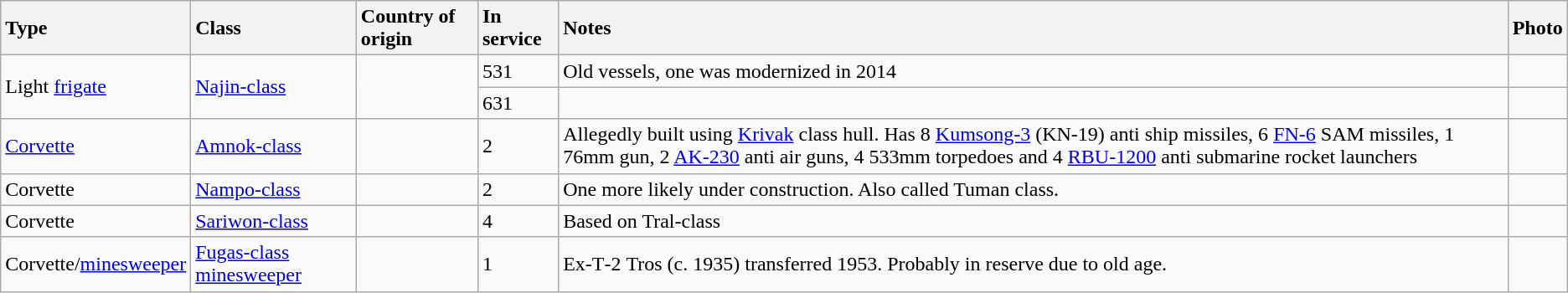<table class="wikitable">
<tr>
<th style="text-align: left;">Type</th>
<th style="text-align: left;">Class</th>
<th style="text-align: left;">Country of origin</th>
<th style="text-align: left;">In service</th>
<th style="text-align: left;">Notes</th>
<th>Photo</th>
</tr>
<tr>
<td rowspan="2">Light <a href='#'>frigate</a></td>
<td rowspan="2"><a href='#'>Najin-class</a></td>
<td rowspan="2"></td>
<td>531</td>
<td>Old vessels, one was modernized in 2014</td>
<td></td>
</tr>
<tr>
<td>631</td>
<td></td>
<td></td>
</tr>
<tr>
<td><a href='#'>Corvette</a></td>
<td><a href='#'>Amnok-class</a></td>
<td></td>
<td>2</td>
<td>Allegedly built using <a href='#'>Krivak</a> class hull. Has 8 <a href='#'>Kumsong-3</a> (KN-19) anti ship missiles, 6 <a href='#'>FN-6</a> SAM missiles, 1 76mm gun, 2 <a href='#'>AK-230</a> anti air guns, 4 533mm torpedoes and 4 <a href='#'>RBU-1200</a> anti submarine rocket launchers</td>
<td></td>
</tr>
<tr>
<td>Corvette</td>
<td><a href='#'>Nampo-class</a></td>
<td></td>
<td>2</td>
<td>One more likely under construction. Also called Tuman class.</td>
<td></td>
</tr>
<tr>
<td>Corvette</td>
<td><a href='#'>Sariwon-class</a></td>
<td></td>
<td>4</td>
<td>Based on Tral-class</td>
<td></td>
</tr>
<tr>
<td>Corvette/<a href='#'>minesweeper</a></td>
<td><a href='#'>Fugas-class minesweeper</a></td>
<td></td>
<td>1</td>
<td>Ex-Т-2 Tros (c. 1935) transferred 1953. Probably in reserve due to old age.</td>
<td></td>
</tr>
</table>
